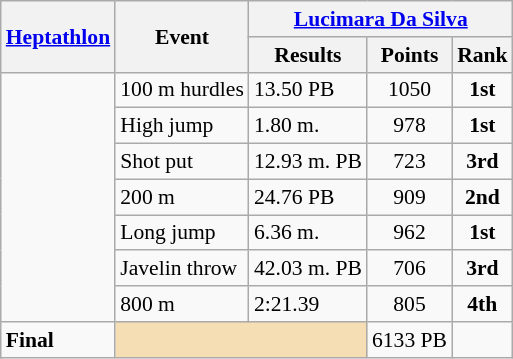<table class="wikitable" style="font-size:90%">
<tr>
<th rowspan=2><a href='#'>Heptathlon</a></th>
<th rowspan=2>Event</th>
<th colspan=3><a href='#'>Lucimara Da Silva</a></th>
</tr>
<tr>
<th>Results</th>
<th>Points</th>
<th>Rank</th>
</tr>
<tr>
<td rowspan=7></td>
<td>100 m hurdles</td>
<td>13.50 PB</td>
<td align=center>1050</td>
<td align=center><strong>1st</strong></td>
</tr>
<tr>
<td>High jump</td>
<td>1.80 m.</td>
<td align=center>978</td>
<td align=center><strong>1st</strong></td>
</tr>
<tr>
<td>Shot put</td>
<td>12.93 m. PB</td>
<td align=center>723</td>
<td align=center><strong>3rd</strong></td>
</tr>
<tr>
<td>200 m</td>
<td>24.76 PB</td>
<td align=center>909</td>
<td align=center><strong>2nd</strong></td>
</tr>
<tr>
<td>Long jump</td>
<td>6.36 m.</td>
<td align=center>962</td>
<td align=center><strong>1st</strong></td>
</tr>
<tr>
<td>Javelin throw</td>
<td>42.03 m. PB</td>
<td align=center>706</td>
<td align=center><strong>3rd</strong></td>
</tr>
<tr>
<td>800 m</td>
<td>2:21.39</td>
<td align=center>805</td>
<td align=center><strong>4th</strong></td>
</tr>
<tr>
<td><strong>Final</strong></td>
<td colspan=2 bgcolor=wheat></td>
<td align=center>6133 PB</td>
<td align=center></td>
</tr>
</table>
